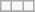<table class="wikitable" style="text-align: center;">
<tr>
<td></td>
<td></td>
<td></td>
</tr>
<tr>
</tr>
</table>
